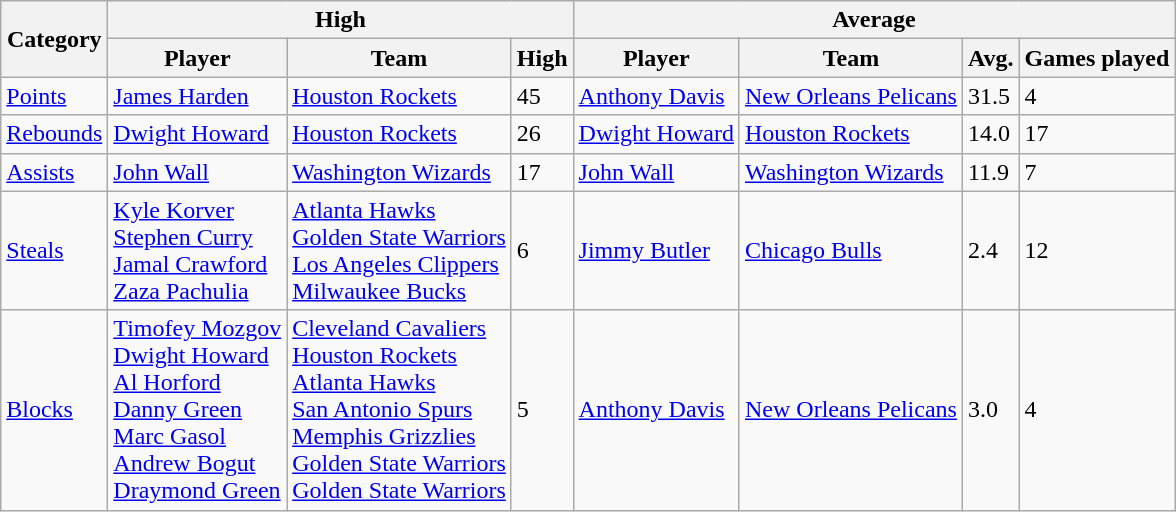<table class=wikitable style="text-align:left;">
<tr>
<th rowspan=2>Category</th>
<th colspan=3>High</th>
<th colspan=4>Average</th>
</tr>
<tr>
<th>Player</th>
<th>Team</th>
<th>High</th>
<th>Player</th>
<th>Team</th>
<th>Avg.</th>
<th>Games played</th>
</tr>
<tr>
<td><a href='#'>Points</a></td>
<td><a href='#'>James Harden</a></td>
<td><a href='#'>Houston Rockets</a></td>
<td>45</td>
<td><a href='#'>Anthony Davis</a></td>
<td><a href='#'>New Orleans Pelicans</a></td>
<td>31.5</td>
<td>4</td>
</tr>
<tr>
<td><a href='#'>Rebounds</a></td>
<td><a href='#'>Dwight Howard</a></td>
<td><a href='#'>Houston Rockets</a></td>
<td>26</td>
<td><a href='#'>Dwight Howard</a></td>
<td><a href='#'>Houston Rockets</a></td>
<td>14.0</td>
<td>17</td>
</tr>
<tr>
<td><a href='#'>Assists</a></td>
<td><a href='#'>John Wall</a></td>
<td><a href='#'>Washington Wizards</a></td>
<td>17</td>
<td><a href='#'>John Wall</a></td>
<td><a href='#'>Washington Wizards</a></td>
<td>11.9</td>
<td>7</td>
</tr>
<tr>
<td><a href='#'>Steals</a></td>
<td><a href='#'>Kyle Korver</a><br><a href='#'>Stephen Curry</a><br><a href='#'>Jamal Crawford</a><br><a href='#'>Zaza Pachulia</a></td>
<td><a href='#'>Atlanta Hawks</a><br><a href='#'>Golden State Warriors</a><br><a href='#'>Los Angeles Clippers</a><br><a href='#'>Milwaukee Bucks</a></td>
<td>6</td>
<td><a href='#'>Jimmy Butler</a></td>
<td><a href='#'>Chicago Bulls</a></td>
<td>2.4</td>
<td>12</td>
</tr>
<tr>
<td><a href='#'>Blocks</a></td>
<td><a href='#'>Timofey Mozgov</a><br><a href='#'>Dwight Howard</a><br><a href='#'>Al Horford</a><br><a href='#'>Danny Green</a><br><a href='#'>Marc Gasol</a><br><a href='#'>Andrew Bogut</a><br><a href='#'>Draymond Green</a></td>
<td><a href='#'>Cleveland Cavaliers</a><br><a href='#'>Houston Rockets</a><br><a href='#'>Atlanta Hawks</a><br><a href='#'>San Antonio Spurs</a><br><a href='#'>Memphis Grizzlies</a><br><a href='#'>Golden State Warriors</a><br><a href='#'>Golden State Warriors</a></td>
<td>5</td>
<td><a href='#'>Anthony Davis</a></td>
<td><a href='#'>New Orleans Pelicans</a></td>
<td>3.0</td>
<td>4</td>
</tr>
</table>
